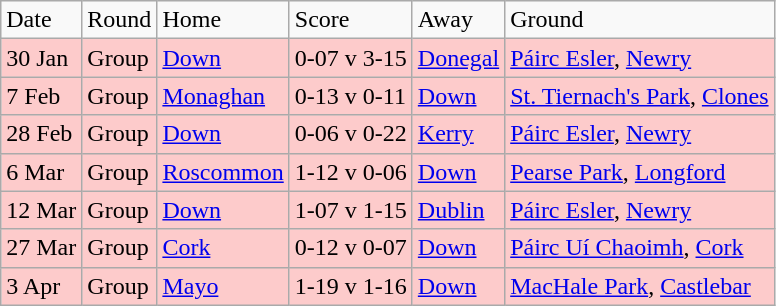<table class="wikitable">
<tr>
<td>Date</td>
<td>Round</td>
<td>Home</td>
<td>Score</td>
<td>Away</td>
<td>Ground</td>
</tr>
<tr style="background:#fdcbcb;">
<td>30 Jan</td>
<td>Group</td>
<td><a href='#'>Down</a></td>
<td>0-07 v 3-15</td>
<td><a href='#'>Donegal</a></td>
<td><a href='#'>Páirc Esler</a>, <a href='#'>Newry</a></td>
</tr>
<tr style="background:#fdcbcb;">
<td>7 Feb</td>
<td>Group</td>
<td><a href='#'>Monaghan</a></td>
<td>0-13 v 0-11</td>
<td><a href='#'>Down</a></td>
<td><a href='#'>St. Tiernach's Park</a>, <a href='#'>Clones</a></td>
</tr>
<tr style="background:#fdcbcb;">
<td>28 Feb</td>
<td>Group</td>
<td><a href='#'>Down</a></td>
<td>0-06 v 0-22</td>
<td><a href='#'>Kerry</a></td>
<td><a href='#'>Páirc Esler</a>, <a href='#'>Newry</a></td>
</tr>
<tr style="background:#fdcbcb;">
<td>6 Mar</td>
<td>Group</td>
<td><a href='#'>Roscommon</a></td>
<td>1-12 v 0-06</td>
<td><a href='#'>Down</a></td>
<td><a href='#'>Pearse Park</a>, <a href='#'>Longford</a></td>
</tr>
<tr style="background:#fdcbcb;">
<td>12 Mar</td>
<td>Group</td>
<td><a href='#'>Down</a></td>
<td>1-07 v 1-15</td>
<td><a href='#'>Dublin</a></td>
<td><a href='#'>Páirc Esler</a>, <a href='#'>Newry</a></td>
</tr>
<tr style="background:#fdcbcb;">
<td>27 Mar</td>
<td>Group</td>
<td><a href='#'>Cork</a></td>
<td>0-12 v 0-07</td>
<td><a href='#'>Down</a></td>
<td><a href='#'>Páirc Uí Chaoimh</a>, <a href='#'>Cork</a></td>
</tr>
<tr style="background:#fdcbcb;">
<td>3 Apr</td>
<td>Group</td>
<td><a href='#'>Mayo</a></td>
<td>1-19 v 1-16</td>
<td><a href='#'>Down</a></td>
<td><a href='#'>MacHale Park</a>, <a href='#'>Castlebar</a></td>
</tr>
</table>
